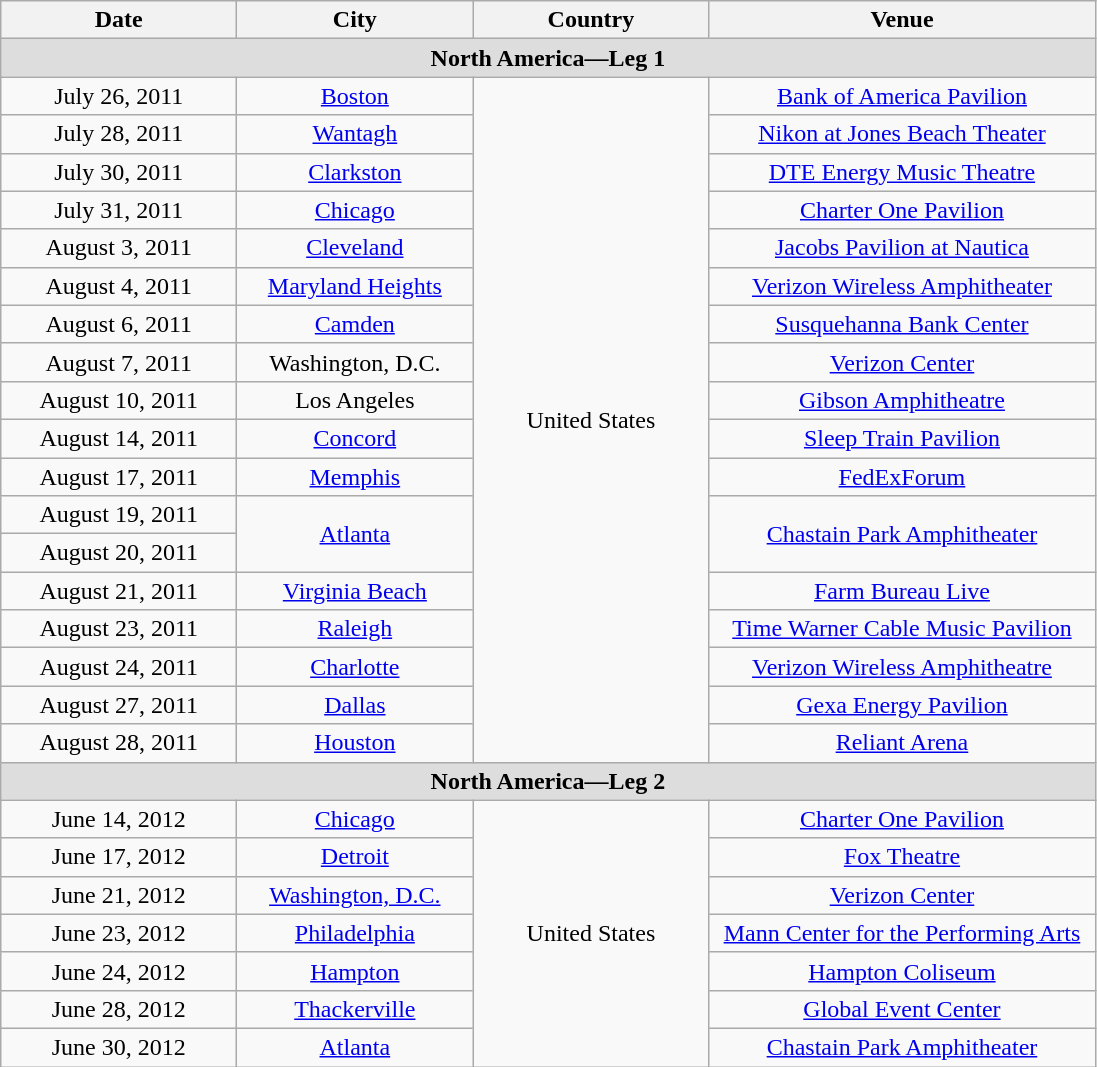<table class="wikitable" style="text-align:center;">
<tr>
<th style="width:150px;">Date</th>
<th style="width:150px;">City</th>
<th style="width:150px;">Country</th>
<th style="width:250px;">Venue</th>
</tr>
<tr bgcolor="#DDDDDD">
<td colspan=4><strong>North America—Leg 1</strong></td>
</tr>
<tr>
<td>July 26, 2011</td>
<td><a href='#'>Boston</a></td>
<td rowspan="18">United States</td>
<td><a href='#'>Bank of America Pavilion</a></td>
</tr>
<tr>
<td>July 28, 2011</td>
<td><a href='#'>Wantagh</a></td>
<td><a href='#'>Nikon at Jones Beach Theater</a></td>
</tr>
<tr>
<td>July 30, 2011</td>
<td><a href='#'>Clarkston</a></td>
<td><a href='#'>DTE Energy Music Theatre</a></td>
</tr>
<tr>
<td>July 31, 2011</td>
<td><a href='#'>Chicago</a></td>
<td><a href='#'>Charter One Pavilion</a></td>
</tr>
<tr>
<td>August 3, 2011</td>
<td><a href='#'>Cleveland</a></td>
<td><a href='#'>Jacobs Pavilion at Nautica</a></td>
</tr>
<tr>
<td>August 4, 2011</td>
<td><a href='#'>Maryland Heights</a></td>
<td><a href='#'>Verizon Wireless Amphitheater</a></td>
</tr>
<tr>
<td>August 6, 2011</td>
<td><a href='#'>Camden</a></td>
<td><a href='#'>Susquehanna Bank Center</a></td>
</tr>
<tr>
<td>August 7, 2011</td>
<td>Washington, D.C.</td>
<td><a href='#'>Verizon Center</a></td>
</tr>
<tr>
<td>August 10, 2011</td>
<td>Los Angeles</td>
<td><a href='#'>Gibson Amphitheatre</a></td>
</tr>
<tr>
<td>August 14, 2011</td>
<td><a href='#'>Concord</a></td>
<td><a href='#'>Sleep Train Pavilion</a></td>
</tr>
<tr>
<td>August 17, 2011</td>
<td><a href='#'>Memphis</a></td>
<td><a href='#'>FedExForum</a></td>
</tr>
<tr>
<td>August 19, 2011</td>
<td rowspan="2"><a href='#'>Atlanta</a></td>
<td rowspan="2"><a href='#'>Chastain Park Amphitheater</a></td>
</tr>
<tr>
<td>August 20, 2011</td>
</tr>
<tr>
<td>August 21, 2011</td>
<td><a href='#'>Virginia Beach</a></td>
<td><a href='#'>Farm Bureau Live</a></td>
</tr>
<tr>
<td>August 23, 2011</td>
<td><a href='#'>Raleigh</a></td>
<td><a href='#'>Time Warner Cable Music Pavilion</a></td>
</tr>
<tr>
<td>August 24, 2011</td>
<td><a href='#'>Charlotte</a></td>
<td><a href='#'>Verizon Wireless Amphitheatre</a></td>
</tr>
<tr>
<td>August 27, 2011</td>
<td><a href='#'>Dallas</a></td>
<td><a href='#'>Gexa Energy Pavilion</a></td>
</tr>
<tr>
<td>August 28, 2011</td>
<td><a href='#'>Houston</a></td>
<td><a href='#'>Reliant Arena</a></td>
</tr>
<tr bgcolor="#DDDDDD">
<td colspan=4><strong>North America—Leg 2</strong></td>
</tr>
<tr>
<td>June 14, 2012</td>
<td><a href='#'>Chicago</a></td>
<td rowspan="7">United States</td>
<td><a href='#'>Charter One Pavilion</a></td>
</tr>
<tr>
<td>June 17, 2012</td>
<td><a href='#'>Detroit</a></td>
<td><a href='#'>Fox Theatre</a></td>
</tr>
<tr>
<td>June 21, 2012</td>
<td><a href='#'>Washington, D.C.</a></td>
<td><a href='#'>Verizon Center</a></td>
</tr>
<tr>
<td>June 23, 2012</td>
<td><a href='#'>Philadelphia</a></td>
<td><a href='#'>Mann Center for the Performing Arts</a></td>
</tr>
<tr>
<td>June 24, 2012</td>
<td><a href='#'>Hampton</a></td>
<td><a href='#'>Hampton Coliseum</a></td>
</tr>
<tr>
<td>June 28, 2012</td>
<td><a href='#'>Thackerville</a></td>
<td><a href='#'>Global Event Center</a></td>
</tr>
<tr>
<td>June 30, 2012</td>
<td><a href='#'>Atlanta</a></td>
<td><a href='#'>Chastain Park Amphitheater</a></td>
</tr>
</table>
